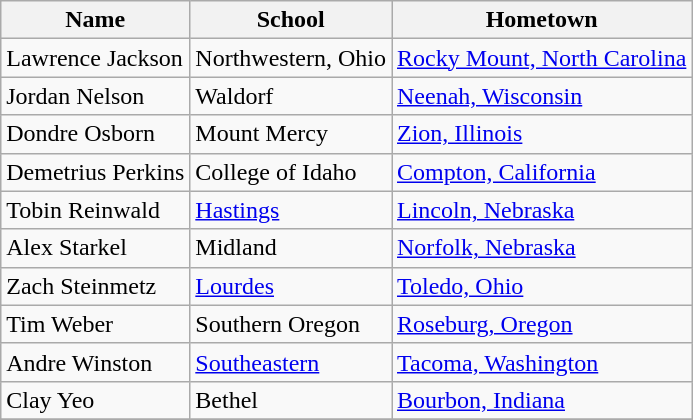<table class="wikitable sortable">
<tr>
<th>Name</th>
<th>School</th>
<th>Hometown</th>
</tr>
<tr>
<td>Lawrence Jackson</td>
<td>Northwestern, Ohio</td>
<td><a href='#'>Rocky Mount, North Carolina</a></td>
</tr>
<tr>
<td>Jordan Nelson</td>
<td>Waldorf</td>
<td><a href='#'>Neenah, Wisconsin</a></td>
</tr>
<tr>
<td>Dondre Osborn</td>
<td>Mount Mercy</td>
<td><a href='#'>Zion, Illinois</a></td>
</tr>
<tr>
<td>Demetrius Perkins</td>
<td>College of Idaho</td>
<td><a href='#'>Compton, California</a></td>
</tr>
<tr>
<td>Tobin Reinwald</td>
<td><a href='#'>Hastings</a></td>
<td><a href='#'>Lincoln, Nebraska</a></td>
</tr>
<tr>
<td>Alex Starkel</td>
<td>Midland</td>
<td><a href='#'>Norfolk, Nebraska</a></td>
</tr>
<tr>
<td>Zach Steinmetz</td>
<td><a href='#'>Lourdes</a></td>
<td><a href='#'>Toledo, Ohio</a></td>
</tr>
<tr>
<td>Tim Weber</td>
<td>Southern Oregon</td>
<td><a href='#'>Roseburg, Oregon</a></td>
</tr>
<tr>
<td>Andre Winston</td>
<td><a href='#'>Southeastern</a></td>
<td><a href='#'>Tacoma, Washington</a></td>
</tr>
<tr>
<td>Clay Yeo</td>
<td>Bethel</td>
<td><a href='#'>Bourbon, Indiana</a></td>
</tr>
<tr>
</tr>
</table>
